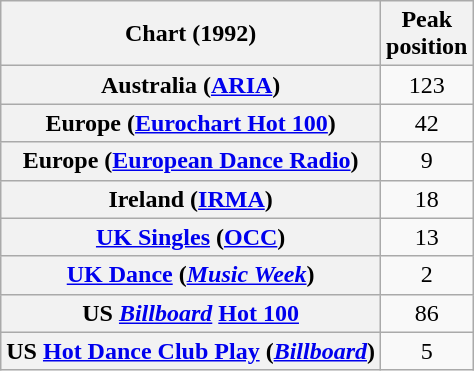<table class="wikitable sortable plainrowheaders" style="text-align:center">
<tr>
<th scope="col">Chart (1992)</th>
<th scope="col">Peak<br>position</th>
</tr>
<tr>
<th scope="row">Australia (<a href='#'>ARIA</a>)</th>
<td>123</td>
</tr>
<tr>
<th scope="row">Europe (<a href='#'>Eurochart Hot 100</a>)</th>
<td>42</td>
</tr>
<tr>
<th scope="row">Europe (<a href='#'>European Dance Radio</a>)</th>
<td>9</td>
</tr>
<tr>
<th scope="row">Ireland (<a href='#'>IRMA</a>)</th>
<td>18</td>
</tr>
<tr>
<th scope="row"><a href='#'>UK Singles</a> (<a href='#'>OCC</a>)</th>
<td>13</td>
</tr>
<tr>
<th scope="row"><a href='#'>UK Dance</a> (<em><a href='#'>Music Week</a></em>)</th>
<td>2</td>
</tr>
<tr>
<th scope="row">US <em><a href='#'>Billboard</a></em> <a href='#'>Hot 100</a></th>
<td>86</td>
</tr>
<tr>
<th scope="row">US <a href='#'>Hot Dance Club Play</a> (<em><a href='#'>Billboard</a></em>)</th>
<td>5</td>
</tr>
</table>
